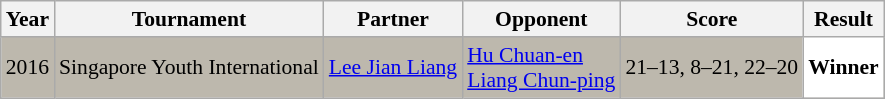<table class="sortable wikitable" style="font-size: 90%;">
<tr>
<th>Year</th>
<th>Tournament</th>
<th>Partner</th>
<th>Opponent</th>
<th>Score</th>
<th>Result</th>
</tr>
<tr style="background:#BDB8AD">
<td align="center">2016</td>
<td align="left">Singapore Youth International</td>
<td> <a href='#'>Lee Jian Liang</a></td>
<td align="left"> <a href='#'>Hu Chuan-en</a><br> <a href='#'>Liang Chun-ping</a></td>
<td align="left">21–13, 8–21, 22–20</td>
<td style="text-align:left; background:white"> <strong>Winner</strong></td>
</tr>
</table>
